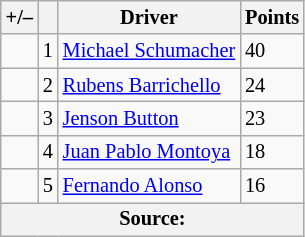<table class="wikitable" style="font-size: 85%;">
<tr>
<th scope="col">+/–</th>
<th scope="col"></th>
<th scope="col">Driver</th>
<th scope="col">Points</th>
</tr>
<tr>
<td></td>
<td align="center">1</td>
<td> <a href='#'>Michael Schumacher</a></td>
<td>40</td>
</tr>
<tr>
<td></td>
<td align="center">2</td>
<td> <a href='#'>Rubens Barrichello</a></td>
<td>24</td>
</tr>
<tr>
<td></td>
<td align="center">3</td>
<td> <a href='#'>Jenson Button</a></td>
<td>23</td>
</tr>
<tr>
<td></td>
<td align="center">4</td>
<td> <a href='#'>Juan Pablo Montoya</a></td>
<td>18</td>
</tr>
<tr>
<td></td>
<td align="center">5</td>
<td> <a href='#'>Fernando Alonso</a></td>
<td>16</td>
</tr>
<tr>
<th colspan=4>Source: </th>
</tr>
</table>
